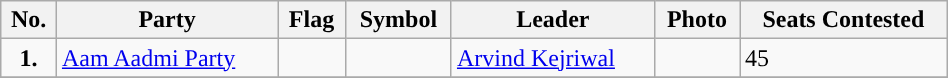<table class="wikitable"  " width="50%">
<tr>
<th>No.</th>
<th>Party</th>
<th>Flag</th>
<th>Symbol</th>
<th>Leader</th>
<th>Photo</th>
<th>Seats Contested</th>
</tr>
<tr>
<td ! style="text-align:center; background:"><strong>1.</strong></td>
<td><a href='#'>Aam Aadmi Party</a></td>
<td></td>
<td></td>
<td><a href='#'>Arvind Kejriwal</a></td>
<td></td>
<td>45</td>
</tr>
<tr>
</tr>
</table>
